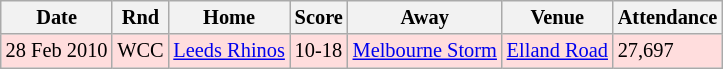<table class="wikitable" style="font-size:85%;">
<tr>
<th>Date</th>
<th>Rnd</th>
<th>Home</th>
<th>Score</th>
<th>Away</th>
<th>Venue</th>
<th>Attendance</th>
</tr>
<tr style="background:#ffdddd;" width=20 | >
<td>28 Feb 2010</td>
<td>WCC</td>
<td> <a href='#'>Leeds Rhinos</a></td>
<td>10-18</td>
<td> <a href='#'>Melbourne Storm</a></td>
<td><a href='#'>Elland Road</a></td>
<td>27,697</td>
</tr>
</table>
